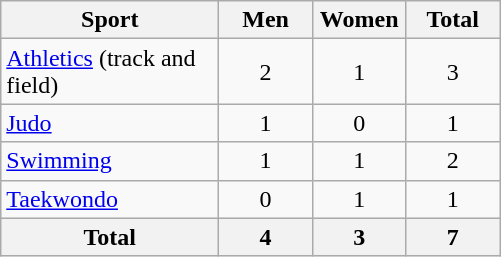<table class="wikitable sortable" style="text-align:center;">
<tr>
<th width=138>Sport</th>
<th width=55>Men</th>
<th width=55>Women</th>
<th width=55>Total</th>
</tr>
<tr>
<td align=left><a href='#'>Athletics</a> (track and field)</td>
<td>2</td>
<td>1</td>
<td>3</td>
</tr>
<tr>
<td align=left><a href='#'>Judo</a></td>
<td>1</td>
<td>0</td>
<td>1</td>
</tr>
<tr>
<td align=left><a href='#'>Swimming</a></td>
<td>1</td>
<td>1</td>
<td>2</td>
</tr>
<tr>
<td align=left><a href='#'>Taekwondo</a></td>
<td>0</td>
<td>1</td>
<td>1</td>
</tr>
<tr>
<th>Total</th>
<th>4</th>
<th>3</th>
<th>7</th>
</tr>
</table>
